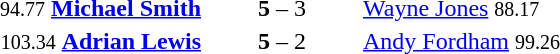<table style="text-align:center">
<tr>
<th width=223></th>
<th width=100></th>
<th width=223></th>
</tr>
<tr>
<td align=right><small><span>94.77</span></small> <strong><a href='#'>Michael Smith</a></strong> </td>
<td><strong>5</strong> – 3</td>
<td align=left> <a href='#'>Wayne Jones</a> <small><span>88.17</span></small></td>
</tr>
<tr>
<td align=right><small><span>103.34</span></small> <strong><a href='#'>Adrian Lewis</a></strong> </td>
<td><strong>5</strong> – 2</td>
<td align=left> <a href='#'>Andy Fordham</a> <small><span>99.26</span></small></td>
</tr>
</table>
